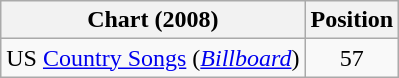<table class="wikitable sortable">
<tr>
<th scope="col">Chart (2008)</th>
<th scope="col">Position</th>
</tr>
<tr>
<td>US <a href='#'>Country Songs</a> (<em><a href='#'>Billboard</a></em>)</td>
<td align="center">57</td>
</tr>
</table>
